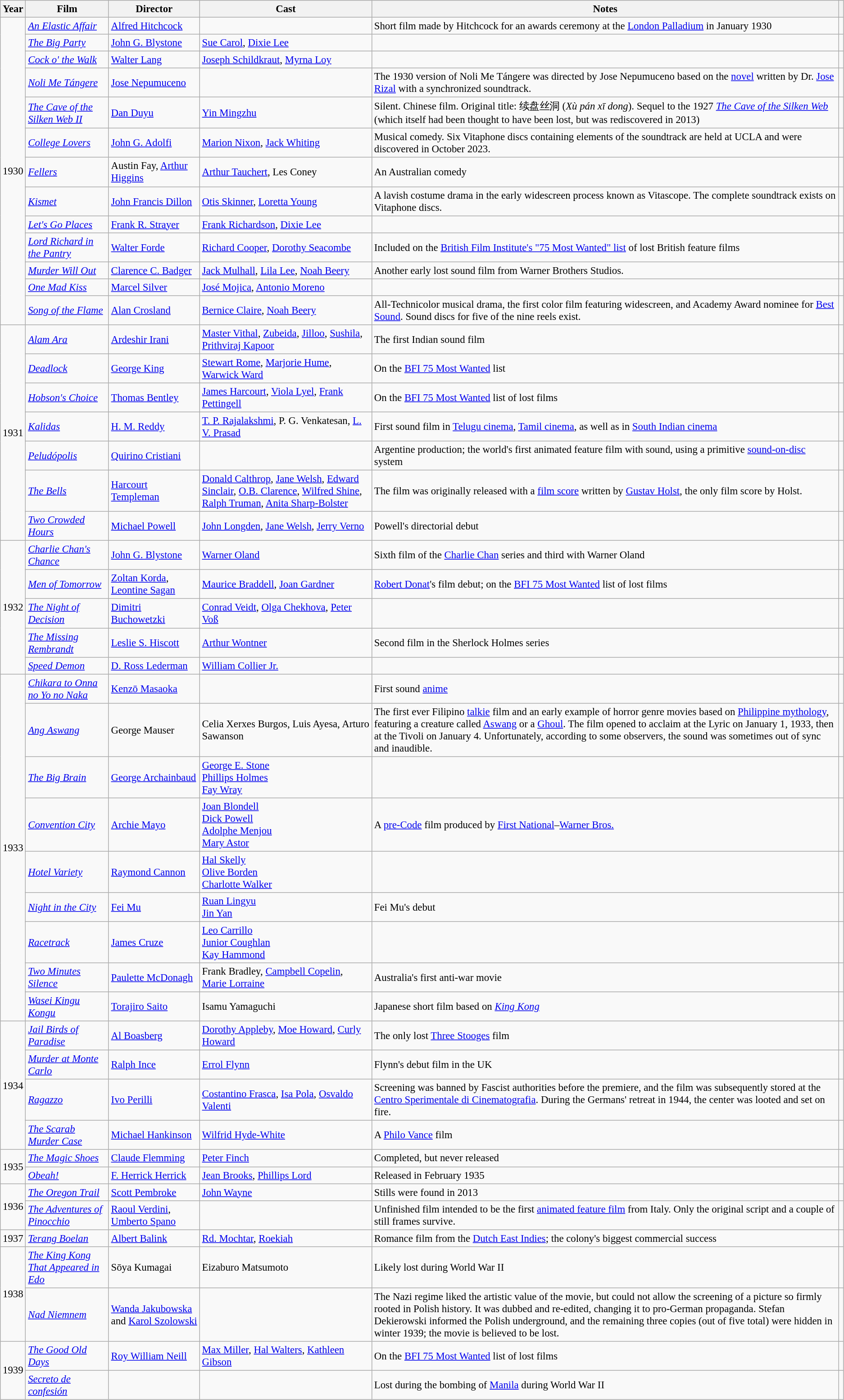<table class="wikitable sortable" style="font-size:95%">
<tr>
<th>Year</th>
<th>Film</th>
<th>Director</th>
<th>Cast</th>
<th>Notes</th>
<th class="unsortable"></th>
</tr>
<tr>
<td rowspan="13">1930</td>
<td><em><a href='#'>An Elastic Affair</a></em></td>
<td><a href='#'>Alfred Hitchcock</a></td>
<td></td>
<td>Short film made by Hitchcock for an awards ceremony at the <a href='#'>London Palladium</a> in January 1930</td>
<td></td>
</tr>
<tr>
<td><em><a href='#'>The Big Party</a></em></td>
<td><a href='#'>John G. Blystone</a></td>
<td><a href='#'>Sue Carol</a>, <a href='#'>Dixie Lee</a></td>
<td></td>
<td></td>
</tr>
<tr>
<td><em><a href='#'>Cock o' the Walk</a></em></td>
<td><a href='#'>Walter Lang</a></td>
<td><a href='#'>Joseph Schildkraut</a>, <a href='#'>Myrna Loy</a></td>
<td></td>
<td></td>
</tr>
<tr>
<td><em><a href='#'>Noli Me Tángere</a></em></td>
<td><a href='#'>Jose Nepumuceno</a></td>
<td></td>
<td>The 1930 version of Noli Me Tángere was directed by Jose Nepumuceno based on the <a href='#'>novel</a> written by Dr. <a href='#'>Jose Rizal</a> with a synchronized soundtrack.</td>
<td></td>
</tr>
<tr>
<td><em><a href='#'>The Cave of the Silken Web II</a></em></td>
<td><a href='#'>Dan Duyu</a></td>
<td><a href='#'>Yin Mingzhu</a></td>
<td>Silent. Chinese film. Original title: 续盘丝洞 (<em>Xù pán xī dong</em>). Sequel to the 1927 <em><a href='#'>The Cave of the Silken Web</a></em> (which itself had been thought to have been lost, but was rediscovered in 2013)</td>
<td></td>
</tr>
<tr>
<td><em><a href='#'>College Lovers</a></em></td>
<td><a href='#'>John G. Adolfi</a></td>
<td><a href='#'>Marion Nixon</a>, <a href='#'>Jack Whiting</a></td>
<td>Musical comedy. Six Vitaphone discs containing elements of the soundtrack are held at UCLA and were discovered in October 2023.</td>
<td></td>
</tr>
<tr>
<td><em><a href='#'>Fellers</a></em></td>
<td>Austin Fay, <a href='#'>Arthur Higgins</a></td>
<td><a href='#'>Arthur Tauchert</a>, Les Coney</td>
<td>An Australian comedy</td>
<td></td>
</tr>
<tr>
<td><em><a href='#'>Kismet</a></em></td>
<td><a href='#'>John Francis Dillon</a></td>
<td><a href='#'>Otis Skinner</a>, <a href='#'>Loretta Young</a></td>
<td>A lavish costume drama in the early widescreen process known as Vitascope. The complete soundtrack exists on Vitaphone discs.</td>
<td></td>
</tr>
<tr>
<td><em><a href='#'>Let's Go Places</a></em></td>
<td><a href='#'>Frank R. Strayer</a></td>
<td><a href='#'>Frank Richardson</a>, <a href='#'>Dixie Lee</a></td>
<td></td>
<td></td>
</tr>
<tr>
<td><em><a href='#'>Lord Richard in the Pantry</a></em></td>
<td><a href='#'>Walter Forde</a></td>
<td><a href='#'>Richard Cooper</a>, <a href='#'>Dorothy Seacombe</a></td>
<td>Included on the <a href='#'>British Film Institute's "75 Most Wanted" list</a> of lost British feature films</td>
<td></td>
</tr>
<tr>
<td><em><a href='#'>Murder Will Out</a></em></td>
<td><a href='#'>Clarence C. Badger</a></td>
<td><a href='#'>Jack Mulhall</a>, <a href='#'>Lila Lee</a>, <a href='#'>Noah Beery</a></td>
<td>Another early lost sound film from Warner Brothers Studios.</td>
<td></td>
</tr>
<tr>
<td><em><a href='#'>One Mad Kiss</a></em></td>
<td><a href='#'>Marcel Silver</a></td>
<td><a href='#'>José Mojica</a>, <a href='#'>Antonio Moreno</a></td>
<td></td>
<td></td>
</tr>
<tr>
<td><em><a href='#'>Song of the Flame</a></em></td>
<td><a href='#'>Alan Crosland</a></td>
<td><a href='#'>Bernice Claire</a>, <a href='#'>Noah Beery</a></td>
<td>All-Technicolor musical drama, the first color film featuring widescreen, and Academy Award nominee for <a href='#'>Best Sound</a>. Sound discs for five of the nine reels exist.</td>
<td></td>
</tr>
<tr>
<td rowspan="7">1931</td>
<td><em><a href='#'>Alam Ara</a></em></td>
<td><a href='#'>Ardeshir Irani</a></td>
<td><a href='#'>Master Vithal</a>, <a href='#'>Zubeida</a>, <a href='#'>Jilloo</a>, <a href='#'>Sushila</a>, <a href='#'>Prithviraj Kapoor</a></td>
<td>The first Indian sound film</td>
<td></td>
</tr>
<tr>
<td><em><a href='#'>Deadlock</a></em></td>
<td><a href='#'>George King</a></td>
<td><a href='#'>Stewart Rome</a>, <a href='#'>Marjorie Hume</a>, <a href='#'>Warwick Ward</a></td>
<td>On the <a href='#'>BFI 75 Most Wanted</a> list</td>
<td></td>
</tr>
<tr>
<td><em><a href='#'>Hobson's Choice</a></em></td>
<td><a href='#'>Thomas Bentley</a></td>
<td><a href='#'>James Harcourt</a>, <a href='#'>Viola Lyel</a>, <a href='#'>Frank Pettingell</a></td>
<td>On the <a href='#'>BFI 75 Most Wanted</a> list of lost films</td>
<td></td>
</tr>
<tr>
<td><em><a href='#'>Kalidas</a></em></td>
<td><a href='#'>H. M. Reddy</a></td>
<td><a href='#'>T. P. Rajalakshmi</a>, P. G. Venkatesan, <a href='#'>L. V. Prasad</a></td>
<td>First sound film in <a href='#'>Telugu cinema</a>, <a href='#'>Tamil cinema</a>, as well as in <a href='#'>South Indian cinema</a></td>
<td></td>
</tr>
<tr>
<td><em><a href='#'>Peludópolis</a></em></td>
<td><a href='#'>Quirino Cristiani</a></td>
<td></td>
<td>Argentine production; the world's first animated feature film with sound, using a primitive <a href='#'>sound-on-disc</a> system</td>
<td></td>
</tr>
<tr>
<td><a href='#'><em>The Bells</em></a></td>
<td><a href='#'>Harcourt Templeman</a></td>
<td><a href='#'>Donald Calthrop</a>, <a href='#'>Jane Welsh</a>, <a href='#'>Edward Sinclair</a>, <a href='#'>O.B. Clarence</a>, <a href='#'>Wilfred Shine</a>, <a href='#'>Ralph Truman</a>, <a href='#'>Anita Sharp-Bolster</a></td>
<td>The film was originally released with a <a href='#'>film score</a> written by <a href='#'>Gustav Holst</a>, the only film score by Holst.</td>
<td></td>
</tr>
<tr>
<td><em><a href='#'>Two Crowded Hours</a></em></td>
<td><a href='#'>Michael Powell</a></td>
<td><a href='#'>John Longden</a>, <a href='#'>Jane Welsh</a>, <a href='#'>Jerry Verno</a></td>
<td>Powell's directorial debut</td>
<td></td>
</tr>
<tr>
<td rowspan="5">1932</td>
<td><em><a href='#'>Charlie Chan's Chance</a></em></td>
<td><a href='#'>John G. Blystone</a></td>
<td><a href='#'>Warner Oland</a></td>
<td>Sixth film of the <a href='#'>Charlie Chan</a> series and third with Warner Oland</td>
<td></td>
</tr>
<tr>
<td><em><a href='#'>Men of Tomorrow</a></em></td>
<td><a href='#'>Zoltan Korda</a>, <a href='#'>Leontine Sagan</a></td>
<td><a href='#'>Maurice Braddell</a>, <a href='#'>Joan Gardner</a></td>
<td><a href='#'>Robert Donat</a>'s film debut; on the <a href='#'>BFI 75 Most Wanted</a> list of lost films</td>
<td></td>
</tr>
<tr>
<td><em><a href='#'>The Night of Decision</a></em></td>
<td><a href='#'>Dimitri Buchowetzki</a></td>
<td><a href='#'>Conrad Veidt</a>, <a href='#'>Olga Chekhova</a>, <a href='#'>Peter Voß</a></td>
<td></td>
<td></td>
</tr>
<tr>
<td><em><a href='#'>The Missing Rembrandt</a></em></td>
<td><a href='#'>Leslie S. Hiscott</a></td>
<td><a href='#'>Arthur Wontner</a></td>
<td>Second film in the Sherlock Holmes series</td>
<td></td>
</tr>
<tr>
<td><em><a href='#'>Speed Demon</a></em></td>
<td><a href='#'>D. Ross Lederman</a></td>
<td><a href='#'>William Collier Jr.</a></td>
<td></td>
<td></td>
</tr>
<tr>
<td rowspan="9">1933</td>
<td><em><a href='#'>Chikara to Onna no Yo no Naka</a></em></td>
<td><a href='#'>Kenzō Masaoka</a></td>
<td></td>
<td>First sound <a href='#'>anime</a></td>
<td></td>
</tr>
<tr>
<td><em><a href='#'>Ang Aswang</a></em></td>
<td>George Mauser</td>
<td>Celia Xerxes Burgos, Luis Ayesa, Arturo Sawanson</td>
<td>The first ever Filipino <a href='#'>talkie</a> film and an early example of horror genre movies based on <a href='#'>Philippine mythology</a>, featuring a creature called <a href='#'>Aswang</a> or a <a href='#'>Ghoul</a>. The film opened to acclaim at the Lyric on January 1, 1933, then at the Tivoli on January 4. Unfortunately, according to some observers, the sound was sometimes out of sync and inaudible.</td>
<td></td>
</tr>
<tr>
<td><em><a href='#'>The Big Brain</a></em></td>
<td><a href='#'>George Archainbaud</a></td>
<td><a href='#'>George E. Stone</a><br><a href='#'>Phillips Holmes</a><br><a href='#'>Fay Wray</a></td>
<td></td>
<td></td>
</tr>
<tr>
<td><em><a href='#'>Convention City</a></em></td>
<td><a href='#'>Archie Mayo</a></td>
<td><a href='#'>Joan Blondell</a><br><a href='#'>Dick Powell</a><br> <a href='#'>Adolphe Menjou</a><br><a href='#'>Mary Astor</a></td>
<td>A <a href='#'>pre-Code</a> film produced by <a href='#'>First National</a>–<a href='#'>Warner Bros.</a></td>
<td></td>
</tr>
<tr>
<td><em><a href='#'>Hotel Variety</a></em></td>
<td><a href='#'>Raymond Cannon</a></td>
<td><a href='#'>Hal Skelly</a><br><a href='#'>Olive Borden</a><br> <a href='#'>Charlotte Walker</a></td>
<td></td>
<td></td>
</tr>
<tr>
<td><em><a href='#'>Night in the City</a></em></td>
<td><a href='#'>Fei Mu</a></td>
<td><a href='#'>Ruan Lingyu</a><br><a href='#'>Jin Yan</a></td>
<td>Fei Mu's debut</td>
<td></td>
</tr>
<tr>
<td><em><a href='#'>Racetrack</a></em></td>
<td><a href='#'>James Cruze</a></td>
<td><a href='#'>Leo Carrillo</a><br><a href='#'>Junior Coughlan</a><br> <a href='#'>Kay Hammond</a></td>
<td></td>
<td></td>
</tr>
<tr>
<td><em><a href='#'>Two Minutes Silence</a></em></td>
<td><a href='#'>Paulette McDonagh</a></td>
<td>Frank Bradley, <a href='#'>Campbell Copelin</a>, <a href='#'>Marie Lorraine</a></td>
<td>Australia's first anti-war movie</td>
<td></td>
</tr>
<tr>
<td><em><a href='#'>Wasei Kingu Kongu</a></em></td>
<td><a href='#'>Torajiro Saito</a></td>
<td>Isamu Yamaguchi</td>
<td>Japanese short film based on <em><a href='#'>King Kong</a></em></td>
<td></td>
</tr>
<tr>
<td rowspan="4">1934</td>
<td><em><a href='#'>Jail Birds of Paradise</a></em></td>
<td><a href='#'>Al Boasberg</a></td>
<td><a href='#'>Dorothy Appleby</a>, <a href='#'>Moe Howard</a>, <a href='#'>Curly Howard</a></td>
<td>The only lost <a href='#'>Three Stooges</a> film</td>
<td></td>
</tr>
<tr>
<td><em><a href='#'>Murder at Monte Carlo</a></em></td>
<td><a href='#'>Ralph Ince</a></td>
<td><a href='#'>Errol Flynn</a></td>
<td>Flynn's debut film in the UK</td>
<td></td>
</tr>
<tr>
<td><em><a href='#'>Ragazzo</a></em></td>
<td><a href='#'>Ivo Perilli</a></td>
<td><a href='#'>Costantino Frasca</a>, <a href='#'>Isa Pola</a>, <a href='#'>Osvaldo Valenti</a></td>
<td>Screening was banned by Fascist authorities before the premiere, and the film was subsequently stored at the <a href='#'>Centro Sperimentale di Cinematografia</a>. During the Germans' retreat in 1944, the center was looted and set on fire.</td>
<td></td>
</tr>
<tr>
<td><em><a href='#'>The Scarab Murder Case</a></em></td>
<td><a href='#'>Michael Hankinson</a></td>
<td><a href='#'>Wilfrid Hyde-White</a></td>
<td>A <a href='#'>Philo Vance</a> film</td>
<td></td>
</tr>
<tr>
<td rowspan="2">1935</td>
<td><em><a href='#'>The Magic Shoes</a></em></td>
<td><a href='#'>Claude Flemming</a></td>
<td><a href='#'>Peter Finch</a></td>
<td>Completed, but never released</td>
<td></td>
</tr>
<tr>
<td><em><a href='#'>Obeah!</a></em></td>
<td><a href='#'>F. Herrick Herrick</a></td>
<td><a href='#'>Jean Brooks</a>, <a href='#'>Phillips Lord</a></td>
<td>Released in February 1935</td>
<td></td>
</tr>
<tr>
<td rowspan="2">1936</td>
<td><em><a href='#'>The Oregon Trail</a></em></td>
<td><a href='#'>Scott Pembroke</a></td>
<td><a href='#'>John Wayne</a></td>
<td>Stills were found in 2013</td>
<td></td>
</tr>
<tr>
<td><em><a href='#'>The Adventures of Pinocchio</a></em></td>
<td><a href='#'>Raoul Verdini</a>, <a href='#'>Umberto Spano</a></td>
<td></td>
<td>Unfinished film intended to be the first <a href='#'>animated feature film</a> from Italy. Only the original script and a couple of still frames survive.</td>
<td></td>
</tr>
<tr>
<td>1937</td>
<td><em><a href='#'>Terang Boelan</a></em></td>
<td><a href='#'>Albert Balink</a></td>
<td><a href='#'>Rd. Mochtar</a>, <a href='#'>Roekiah</a></td>
<td>Romance film from the <a href='#'>Dutch East Indies</a>; the colony's biggest commercial success</td>
<td></td>
</tr>
<tr>
<td rowspan="2">1938</td>
<td><em><a href='#'>The King Kong That Appeared in Edo</a></em></td>
<td>Sōya Kumagai</td>
<td>Eizaburo Matsumoto</td>
<td>Likely lost during World War II</td>
<td></td>
</tr>
<tr>
<td><em><a href='#'>Nad Niemnem</a></em></td>
<td><a href='#'>Wanda Jakubowska</a> and <a href='#'>Karol Szolowski</a></td>
<td></td>
<td>The Nazi regime liked the artistic value of the movie, but could not allow the screening of a picture so firmly rooted in Polish history. It was dubbed and re-edited, changing it to pro-German propaganda. Stefan Dekierowski informed the Polish underground, and the remaining three copies (out of five total) were hidden in winter 1939; the movie is believed to be lost.</td>
<td></td>
</tr>
<tr>
<td rowspan="2">1939</td>
<td><em><a href='#'>The Good Old Days</a></em></td>
<td><a href='#'>Roy William Neill</a></td>
<td><a href='#'>Max Miller</a>, <a href='#'>Hal Walters</a>, <a href='#'>Kathleen Gibson</a></td>
<td>On the <a href='#'>BFI 75 Most Wanted</a> list of lost films</td>
<td></td>
</tr>
<tr>
<td><em><a href='#'>Secreto de confesión</a></em></td>
<td></td>
<td></td>
<td>Lost during the bombing of <a href='#'>Manila</a> during World War II</td>
<td></td>
</tr>
</table>
